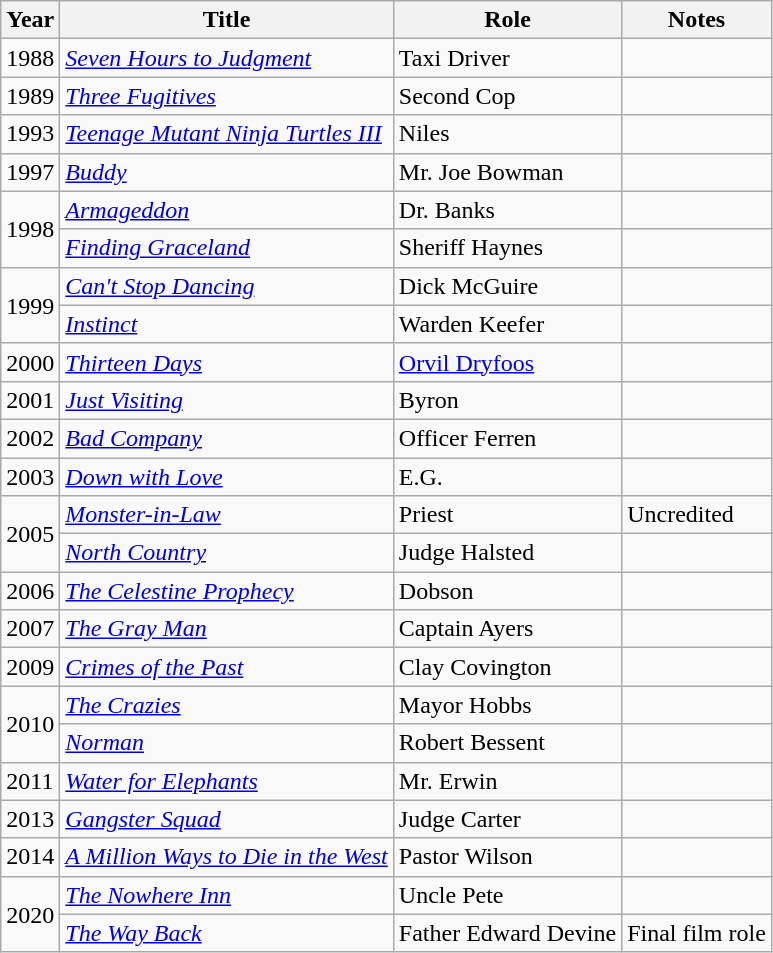<table class="wikitable">
<tr>
<th>Year</th>
<th>Title</th>
<th>Role</th>
<th>Notes</th>
</tr>
<tr>
<td>1988</td>
<td><em><a href='#'>Seven Hours to Judgment</a></em></td>
<td>Taxi Driver</td>
<td></td>
</tr>
<tr>
<td>1989</td>
<td><em><a href='#'>Three Fugitives</a></em></td>
<td>Second Cop</td>
<td></td>
</tr>
<tr>
<td>1993</td>
<td><em><a href='#'>Teenage Mutant Ninja Turtles III</a></em></td>
<td>Niles</td>
<td></td>
</tr>
<tr>
<td>1997</td>
<td><em><a href='#'>Buddy</a></em></td>
<td>Mr. Joe Bowman</td>
<td></td>
</tr>
<tr>
<td rowspan=2>1998</td>
<td><em><a href='#'>Armageddon</a></em></td>
<td>Dr. Banks</td>
<td></td>
</tr>
<tr>
<td><em><a href='#'>Finding Graceland</a></em></td>
<td>Sheriff Haynes</td>
<td></td>
</tr>
<tr>
<td rowspan=2>1999</td>
<td><em><a href='#'>Can't Stop Dancing</a></em></td>
<td>Dick McGuire</td>
<td></td>
</tr>
<tr>
<td><em><a href='#'>Instinct</a></em></td>
<td>Warden Keefer</td>
<td></td>
</tr>
<tr>
<td>2000</td>
<td><em><a href='#'>Thirteen Days</a></em></td>
<td><a href='#'>Orvil Dryfoos</a></td>
<td></td>
</tr>
<tr>
<td>2001</td>
<td><em><a href='#'>Just Visiting</a></em></td>
<td>Byron</td>
<td></td>
</tr>
<tr>
<td>2002</td>
<td><em><a href='#'>Bad Company</a></em></td>
<td>Officer Ferren</td>
<td></td>
</tr>
<tr>
<td>2003</td>
<td><em><a href='#'>Down with Love</a></em></td>
<td>E.G.</td>
<td></td>
</tr>
<tr>
<td rowspan=2>2005</td>
<td><em><a href='#'>Monster-in-Law</a></em></td>
<td>Priest</td>
<td>Uncredited</td>
</tr>
<tr>
<td><em><a href='#'>North Country</a></em></td>
<td>Judge Halsted</td>
<td></td>
</tr>
<tr>
<td>2006</td>
<td><em><a href='#'>The Celestine Prophecy</a></em></td>
<td>Dobson</td>
<td></td>
</tr>
<tr>
<td>2007</td>
<td><em><a href='#'>The Gray Man</a></em></td>
<td>Captain Ayers</td>
<td></td>
</tr>
<tr>
<td>2009</td>
<td><em><a href='#'>Crimes of the Past</a></em></td>
<td>Clay Covington</td>
<td></td>
</tr>
<tr>
<td rowspan=2>2010</td>
<td><em><a href='#'>The Crazies</a></em></td>
<td>Mayor Hobbs</td>
<td></td>
</tr>
<tr>
<td><em><a href='#'>Norman</a></em></td>
<td>Robert Bessent</td>
<td></td>
</tr>
<tr>
<td>2011</td>
<td><em><a href='#'>Water for Elephants</a></em></td>
<td>Mr. Erwin</td>
<td></td>
</tr>
<tr>
<td>2013</td>
<td><em><a href='#'>Gangster Squad</a></em></td>
<td>Judge Carter</td>
<td></td>
</tr>
<tr>
<td>2014</td>
<td><em><a href='#'>A Million Ways to Die in the West</a></em></td>
<td>Pastor Wilson</td>
<td></td>
</tr>
<tr>
<td rowspan=2>2020</td>
<td><em><a href='#'>The Nowhere Inn</a></em></td>
<td>Uncle Pete</td>
<td></td>
</tr>
<tr>
<td><em><a href='#'>The Way Back</a></em></td>
<td>Father Edward Devine</td>
<td>Final film role</td>
</tr>
</table>
